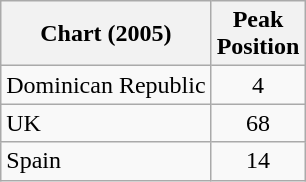<table class="wikitable">
<tr>
<th>Chart (2005)</th>
<th>Peak<br>Position</th>
</tr>
<tr>
<td>Dominican Republic</td>
<td align="center">4</td>
</tr>
<tr>
<td>UK</td>
<td align="center">68</td>
</tr>
<tr>
<td>Spain</td>
<td align="center">14</td>
</tr>
</table>
